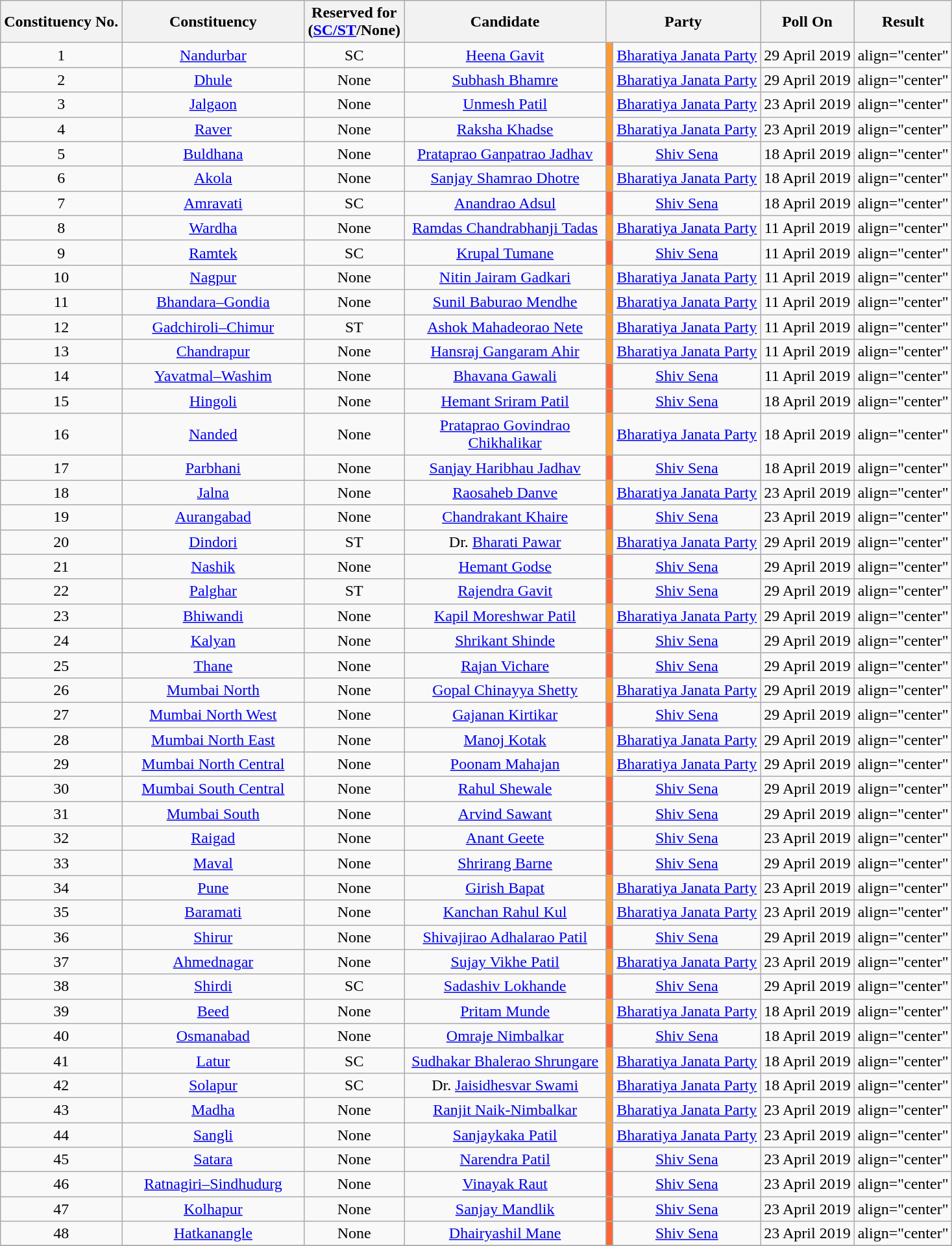<table class="wikitable sortable" style="text-align:center;">
<tr>
<th>Constituency No.</th>
<th style="width:180px;">Constituency</th>
<th>Reserved for<br>(<a href='#'>SC/ST</a>/None)</th>
<th style="width:200px;">Candidate</th>
<th colspan="2">Party</th>
<th>Poll On</th>
<th>Result</th>
</tr>
<tr>
<td align="center">1</td>
<td><a href='#'>Nandurbar</a></td>
<td align="center">SC</td>
<td><a href='#'>Heena Gavit</a></td>
<td bgcolor=#FF9933></td>
<td><a href='#'>Bharatiya Janata Party</a></td>
<td align="center">29 April 2019</td>
<td>align="center" </td>
</tr>
<tr>
<td align="center">2</td>
<td><a href='#'>Dhule</a></td>
<td align="center">None</td>
<td><a href='#'>Subhash Bhamre</a></td>
<td bgcolor=#FF9933></td>
<td><a href='#'>Bharatiya Janata Party</a></td>
<td align="center">29 April 2019</td>
<td>align="center" </td>
</tr>
<tr>
<td align="center">3</td>
<td><a href='#'>Jalgaon</a></td>
<td align="center">None</td>
<td><a href='#'>Unmesh Patil</a></td>
<td bgcolor=#FF9933></td>
<td><a href='#'>Bharatiya Janata Party</a></td>
<td align="center">23 April 2019</td>
<td>align="center" </td>
</tr>
<tr>
<td align="center">4</td>
<td><a href='#'>Raver</a></td>
<td align="center">None</td>
<td><a href='#'>Raksha Khadse</a></td>
<td bgcolor=#FF9933></td>
<td><a href='#'>Bharatiya Janata Party</a></td>
<td align="center">23 April 2019</td>
<td>align="center" </td>
</tr>
<tr>
<td align="center">5</td>
<td><a href='#'>Buldhana</a></td>
<td align="center">None</td>
<td><a href='#'>Prataprao Ganpatrao Jadhav</a></td>
<td bgcolor=#FF6634></td>
<td><a href='#'>Shiv Sena</a></td>
<td align="center">18 April 2019</td>
<td>align="center" </td>
</tr>
<tr>
<td align="center">6</td>
<td><a href='#'>Akola</a></td>
<td align="center">None</td>
<td><a href='#'>Sanjay Shamrao Dhotre</a></td>
<td bgcolor=#FF9933></td>
<td><a href='#'>Bharatiya Janata Party</a></td>
<td align="center">18 April 2019</td>
<td>align="center" </td>
</tr>
<tr>
<td align="center">7</td>
<td><a href='#'>Amravati</a></td>
<td align="center">SC</td>
<td><a href='#'>Anandrao Adsul</a></td>
<td bgcolor=#FF6634></td>
<td><a href='#'>Shiv Sena</a></td>
<td align="center">18 April 2019</td>
<td>align="center" </td>
</tr>
<tr>
<td align="center">8</td>
<td><a href='#'>Wardha</a></td>
<td align="center">None</td>
<td><a href='#'>Ramdas Chandrabhanji Tadas</a></td>
<td bgcolor=#FF9933></td>
<td><a href='#'>Bharatiya Janata Party</a></td>
<td align="center">11 April 2019</td>
<td>align="center" </td>
</tr>
<tr>
<td align="center">9</td>
<td><a href='#'>Ramtek</a></td>
<td align="center">SC</td>
<td><a href='#'>Krupal Tumane</a></td>
<td bgcolor=#FF6634></td>
<td><a href='#'>Shiv Sena</a></td>
<td align="center">11 April 2019</td>
<td>align="center" </td>
</tr>
<tr>
<td align="center">10</td>
<td><a href='#'>Nagpur</a></td>
<td align="center">None</td>
<td><a href='#'>Nitin Jairam Gadkari</a></td>
<td bgcolor=#FF9933></td>
<td><a href='#'>Bharatiya Janata Party</a></td>
<td align="center">11 April 2019</td>
<td>align="center" </td>
</tr>
<tr>
<td align="center">11</td>
<td><a href='#'>Bhandara–Gondia</a></td>
<td align="center">None</td>
<td><a href='#'>Sunil Baburao Mendhe</a></td>
<td bgcolor=#FF9933></td>
<td><a href='#'>Bharatiya Janata Party</a></td>
<td align="center">11 April 2019</td>
<td>align="center" </td>
</tr>
<tr>
<td align="center">12</td>
<td><a href='#'>Gadchiroli–Chimur</a></td>
<td align="center">ST</td>
<td><a href='#'>Ashok Mahadeorao Nete</a></td>
<td bgcolor=#FF9933></td>
<td><a href='#'>Bharatiya Janata Party</a></td>
<td align="center">11 April 2019</td>
<td>align="center" </td>
</tr>
<tr>
<td align="center">13</td>
<td><a href='#'>Chandrapur</a></td>
<td align="center">None</td>
<td><a href='#'>Hansraj Gangaram Ahir</a></td>
<td bgcolor=#FF9933></td>
<td><a href='#'>Bharatiya Janata Party</a></td>
<td align="center">11 April 2019</td>
<td>align="center" </td>
</tr>
<tr>
<td align="center">14</td>
<td><a href='#'>Yavatmal–Washim</a></td>
<td align="center">None</td>
<td><a href='#'>Bhavana Gawali</a></td>
<td bgcolor=#FF6634></td>
<td><a href='#'>Shiv Sena</a></td>
<td align="center">11 April 2019</td>
<td>align="center" </td>
</tr>
<tr>
<td align="center">15</td>
<td><a href='#'>Hingoli</a></td>
<td align="center">None</td>
<td><a href='#'>Hemant Sriram Patil</a></td>
<td bgcolor=#FF6634></td>
<td><a href='#'>Shiv Sena</a></td>
<td align="center">18 April 2019</td>
<td>align="center" </td>
</tr>
<tr>
<td align="center">16</td>
<td><a href='#'>Nanded</a></td>
<td align="center">None</td>
<td><a href='#'>Prataprao Govindrao Chikhalikar</a></td>
<td bgcolor=#FF9933></td>
<td><a href='#'>Bharatiya Janata Party</a></td>
<td align="center">18 April 2019</td>
<td>align="center" </td>
</tr>
<tr>
<td align="center">17</td>
<td><a href='#'>Parbhani</a></td>
<td align="center">None</td>
<td><a href='#'>Sanjay Haribhau Jadhav</a></td>
<td bgcolor=#FF6634></td>
<td><a href='#'>Shiv Sena</a></td>
<td align="center">18 April 2019</td>
<td>align="center" </td>
</tr>
<tr>
<td align="center">18</td>
<td><a href='#'>Jalna</a></td>
<td align="center">None</td>
<td><a href='#'>Raosaheb Danve</a></td>
<td bgcolor=#FF9933></td>
<td><a href='#'>Bharatiya Janata Party</a></td>
<td align="center">23 April 2019</td>
<td>align="center" </td>
</tr>
<tr>
<td align="center">19</td>
<td><a href='#'>Aurangabad</a></td>
<td align="center">None</td>
<td><a href='#'>Chandrakant Khaire</a></td>
<td bgcolor=#FF6634></td>
<td><a href='#'>Shiv Sena</a></td>
<td align="center">23 April 2019</td>
<td>align="center" </td>
</tr>
<tr>
<td align="center">20</td>
<td><a href='#'>Dindori</a></td>
<td align="center">ST</td>
<td>Dr. <a href='#'>Bharati Pawar</a></td>
<td bgcolor=#FF9933></td>
<td><a href='#'>Bharatiya Janata Party</a></td>
<td align="center">29 April 2019</td>
<td>align="center" </td>
</tr>
<tr>
<td align="center">21</td>
<td><a href='#'>Nashik</a></td>
<td align="center">None</td>
<td><a href='#'>Hemant Godse</a></td>
<td bgcolor=#FF6634></td>
<td><a href='#'>Shiv Sena</a></td>
<td align="center">29 April 2019</td>
<td>align="center" </td>
</tr>
<tr>
<td align="center">22</td>
<td><a href='#'>Palghar</a></td>
<td align="center">ST</td>
<td><a href='#'>Rajendra Gavit</a></td>
<td bgcolor=#FF6634></td>
<td><a href='#'>Shiv Sena</a></td>
<td align="center">29 April 2019</td>
<td>align="center" </td>
</tr>
<tr>
<td align="center">23</td>
<td><a href='#'>Bhiwandi</a></td>
<td align="center">None</td>
<td><a href='#'>Kapil Moreshwar Patil</a></td>
<td bgcolor=#FF9933></td>
<td><a href='#'>Bharatiya Janata Party</a></td>
<td align="center">29 April 2019</td>
<td>align="center" </td>
</tr>
<tr>
<td align="center">24</td>
<td><a href='#'>Kalyan</a></td>
<td align="center">None</td>
<td><a href='#'>Shrikant Shinde</a></td>
<td bgcolor=#FF6634></td>
<td><a href='#'>Shiv Sena</a></td>
<td align="center">29 April 2019</td>
<td>align="center" </td>
</tr>
<tr>
<td align="center">25</td>
<td><a href='#'>Thane</a></td>
<td align="center">None</td>
<td><a href='#'>Rajan Vichare</a></td>
<td bgcolor=#FF6634></td>
<td><a href='#'>Shiv Sena</a></td>
<td align="center">29 April 2019</td>
<td>align="center" </td>
</tr>
<tr>
<td align="center">26</td>
<td><a href='#'>Mumbai North</a></td>
<td align="center">None</td>
<td><a href='#'>Gopal Chinayya Shetty</a></td>
<td bgcolor=#FF9933></td>
<td><a href='#'>Bharatiya Janata Party</a></td>
<td align="center">29 April 2019</td>
<td>align="center" </td>
</tr>
<tr>
<td align="center">27</td>
<td><a href='#'>Mumbai North West</a></td>
<td align="center">None</td>
<td><a href='#'>Gajanan Kirtikar</a></td>
<td bgcolor=#FF6634></td>
<td><a href='#'>Shiv Sena</a></td>
<td align="center">29 April 2019</td>
<td>align="center" </td>
</tr>
<tr>
<td align="center">28</td>
<td><a href='#'>Mumbai North East</a></td>
<td align="center">None</td>
<td><a href='#'>Manoj Kotak</a></td>
<td bgcolor="#FF9933"></td>
<td><a href='#'>Bharatiya Janata Party</a></td>
<td align="center">29 April 2019</td>
<td>align="center" </td>
</tr>
<tr>
<td align="center">29</td>
<td><a href='#'>Mumbai North Central</a></td>
<td align="center">None</td>
<td><a href='#'>Poonam Mahajan</a></td>
<td bgcolor=#FF9933></td>
<td><a href='#'>Bharatiya Janata Party</a></td>
<td align="center">29 April 2019</td>
<td>align="center" </td>
</tr>
<tr>
<td align="center">30</td>
<td><a href='#'>Mumbai South Central</a></td>
<td align="center">None</td>
<td><a href='#'>Rahul Shewale</a></td>
<td bgcolor=#FF6634></td>
<td><a href='#'>Shiv Sena</a></td>
<td align="center">29 April 2019</td>
<td>align="center" </td>
</tr>
<tr>
<td align="center">31</td>
<td><a href='#'>Mumbai South</a></td>
<td align="center">None</td>
<td><a href='#'>Arvind Sawant</a></td>
<td bgcolor=#FF6634></td>
<td><a href='#'>Shiv Sena</a></td>
<td align="center">29 April 2019</td>
<td>align="center" </td>
</tr>
<tr>
<td align="center">32</td>
<td><a href='#'>Raigad</a></td>
<td align="center">None</td>
<td><a href='#'>Anant Geete</a></td>
<td bgcolor=#FF6634></td>
<td><a href='#'>Shiv Sena</a></td>
<td align="center">23 April 2019</td>
<td>align="center" </td>
</tr>
<tr>
<td align="center">33</td>
<td><a href='#'>Maval</a></td>
<td align="center">None</td>
<td><a href='#'>Shrirang Barne</a></td>
<td bgcolor=#FF6634></td>
<td><a href='#'>Shiv Sena</a></td>
<td align="center">29 April 2019</td>
<td>align="center" </td>
</tr>
<tr>
<td align="center">34</td>
<td><a href='#'>Pune</a></td>
<td align="center">None</td>
<td><a href='#'>Girish Bapat</a></td>
<td bgcolor=#FF9933></td>
<td><a href='#'>Bharatiya Janata Party</a></td>
<td align="center">23 April 2019</td>
<td>align="center" </td>
</tr>
<tr>
<td align="center">35</td>
<td><a href='#'>Baramati</a></td>
<td align="center">None</td>
<td><a href='#'>Kanchan Rahul Kul</a></td>
<td bgcolor=#FF9933></td>
<td><a href='#'>Bharatiya Janata Party</a></td>
<td align="center">23 April 2019</td>
<td>align="center" </td>
</tr>
<tr>
<td align="center">36</td>
<td><a href='#'>Shirur</a></td>
<td align="center">None</td>
<td><a href='#'>Shivajirao Adhalarao Patil</a></td>
<td bgcolor=#FF6634></td>
<td><a href='#'>Shiv Sena</a></td>
<td align="center">29 April 2019</td>
<td>align="center" </td>
</tr>
<tr>
<td align="center">37</td>
<td><a href='#'>Ahmednagar</a></td>
<td align="center">None</td>
<td><a href='#'>Sujay Vikhe Patil</a></td>
<td bgcolor=#FF9933></td>
<td><a href='#'>Bharatiya Janata Party</a></td>
<td align="center">23 April 2019</td>
<td>align="center" </td>
</tr>
<tr>
<td align="center">38</td>
<td><a href='#'>Shirdi</a></td>
<td align="center">SC</td>
<td><a href='#'>Sadashiv Lokhande</a></td>
<td bgcolor=#FF6634></td>
<td><a href='#'>Shiv Sena</a></td>
<td align="center">29 April 2019</td>
<td>align="center" </td>
</tr>
<tr>
<td align="center">39</td>
<td><a href='#'>Beed</a></td>
<td align="center">None</td>
<td><a href='#'>Pritam Munde</a></td>
<td bgcolor=#FF9933></td>
<td><a href='#'>Bharatiya Janata Party</a></td>
<td align="center">18 April 2019</td>
<td>align="center" </td>
</tr>
<tr>
<td align="center">40</td>
<td><a href='#'>Osmanabad</a></td>
<td align="center">None</td>
<td><a href='#'>Omraje Nimbalkar</a></td>
<td bgcolor=#FF6634></td>
<td><a href='#'>Shiv Sena</a></td>
<td align="center">18 April 2019</td>
<td>align="center" </td>
</tr>
<tr>
<td align="center">41</td>
<td><a href='#'>Latur</a></td>
<td align="center">SC</td>
<td><a href='#'>Sudhakar Bhalerao Shrungare</a></td>
<td bgcolor=#FF9933></td>
<td><a href='#'>Bharatiya Janata Party</a></td>
<td align="center">18 April 2019</td>
<td>align="center" </td>
</tr>
<tr>
<td align="center">42</td>
<td><a href='#'>Solapur</a></td>
<td align="center">SC</td>
<td>Dr. <a href='#'>Jaisidhesvar Swami</a></td>
<td bgcolor=#FF9933></td>
<td><a href='#'>Bharatiya Janata Party</a></td>
<td align="center">18 April 2019</td>
<td>align="center" </td>
</tr>
<tr>
<td align="center">43</td>
<td><a href='#'>Madha</a></td>
<td align="center">None</td>
<td><a href='#'>Ranjit Naik-Nimbalkar</a></td>
<td bgcolor="#FF9933"></td>
<td><a href='#'>Bharatiya Janata Party</a></td>
<td align="center">23 April 2019</td>
<td>align="center" </td>
</tr>
<tr>
<td align="center">44</td>
<td><a href='#'>Sangli</a></td>
<td align="center">None</td>
<td><a href='#'>Sanjaykaka Patil</a></td>
<td bgcolor=#FF9933></td>
<td><a href='#'>Bharatiya Janata Party</a></td>
<td align="center">23 April 2019</td>
<td>align="center" </td>
</tr>
<tr>
<td align="center">45</td>
<td><a href='#'>Satara</a></td>
<td align="center">None</td>
<td><a href='#'>Narendra Patil</a></td>
<td bgcolor=#FF6634></td>
<td><a href='#'>Shiv Sena</a></td>
<td align="center">23 April 2019</td>
<td>align="center" </td>
</tr>
<tr>
<td align="center">46</td>
<td><a href='#'>Ratnagiri–Sindhudurg</a></td>
<td align="center">None</td>
<td><a href='#'>Vinayak Raut</a></td>
<td bgcolor=#FF6634></td>
<td><a href='#'>Shiv Sena</a></td>
<td align="center">23 April 2019</td>
<td>align="center" </td>
</tr>
<tr>
<td align="center">47</td>
<td><a href='#'>Kolhapur</a></td>
<td align="center">None</td>
<td><a href='#'>Sanjay Mandlik</a></td>
<td bgcolor=#FF6634></td>
<td><a href='#'>Shiv Sena</a></td>
<td align="center">23 April 2019</td>
<td>align="center" </td>
</tr>
<tr>
<td align="center">48</td>
<td><a href='#'>Hatkanangle</a></td>
<td align="center">None</td>
<td><a href='#'>Dhairyashil Mane</a></td>
<td bgcolor=#FF6634></td>
<td><a href='#'>Shiv Sena</a></td>
<td align="center">23 April 2019</td>
<td>align="center" </td>
</tr>
<tr>
</tr>
</table>
